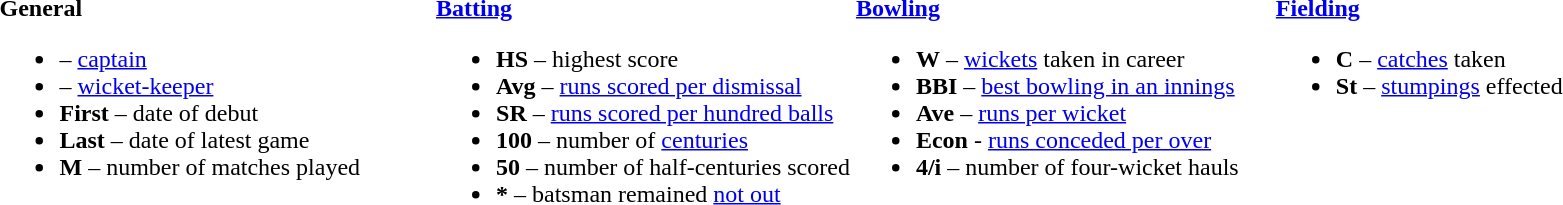<table>
<tr>
<td valign="top" style="width:26%"><br><strong>General</strong><ul><li> – <a href='#'>captain</a></li><li> – <a href='#'>wicket-keeper</a></li><li><strong>First</strong> – date of debut</li><li><strong>Last</strong> – date of latest game</li><li><strong>M</strong> – number of matches played</li></ul></td>
<td valign="top" style="width:25%"><br><strong><a href='#'>Batting</a></strong><ul><li><strong>HS</strong> – highest score</li><li><strong>Avg</strong> – <a href='#'>runs scored per dismissal</a></li><li><strong>SR</strong> – <a href='#'>runs scored per hundred balls</a></li><li><strong>100</strong> – number of <a href='#'>centuries</a></li><li><strong>50</strong> – number of half-centuries scored</li><li><strong>*</strong> – batsman remained <a href='#'>not out</a></li></ul></td>
<td valign="top" style="width:25%"><br><strong><a href='#'>Bowling</a></strong><ul><li><strong>W</strong> – <a href='#'>wickets</a> taken in career</li><li><strong>BBI</strong> – <a href='#'>best bowling in an innings</a></li><li><strong>Ave</strong> – <a href='#'>runs per wicket</a></li><li><strong>Econ</strong> - <a href='#'>runs conceded per over</a></li><li><strong>4/i</strong> – number of four-wicket hauls</li></ul></td>
<td valign="top" style="width:24%"><br><strong><a href='#'>Fielding</a></strong><ul><li><strong>C</strong> – <a href='#'>catches</a> taken</li><li><strong>St</strong> – <a href='#'>stumpings</a> effected</li></ul></td>
</tr>
</table>
